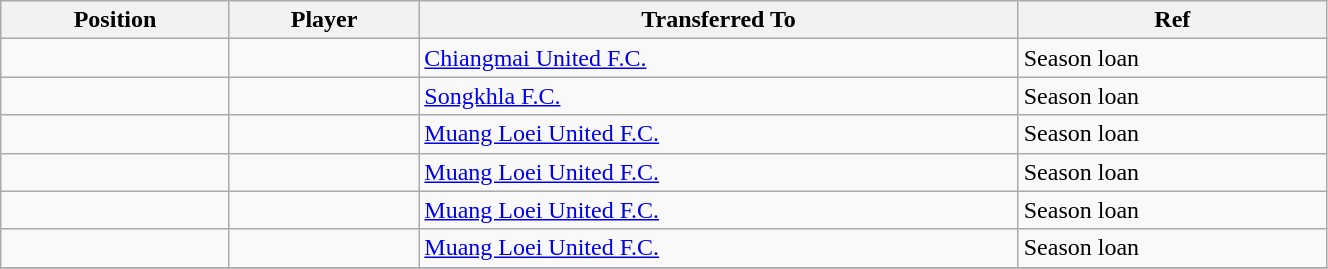<table class="wikitable sortable" style="width:70%; text-align:center; font-size:100%; text-align:left;">
<tr>
<th><strong>Position</strong></th>
<th><strong>Player</strong></th>
<th><strong>Transferred To</strong></th>
<th><strong>Ref</strong></th>
</tr>
<tr>
<td></td>
<td></td>
<td> <a href='#'>Chiangmai United F.C.</a></td>
<td>Season loan  </td>
</tr>
<tr>
<td></td>
<td></td>
<td> <a href='#'>Songkhla F.C.</a></td>
<td>Season loan </td>
</tr>
<tr>
<td></td>
<td></td>
<td> <a href='#'>Muang Loei United F.C.</a></td>
<td>Season loan</td>
</tr>
<tr>
<td></td>
<td></td>
<td> <a href='#'>Muang Loei United F.C.</a></td>
<td>Season loan </td>
</tr>
<tr>
<td></td>
<td></td>
<td> <a href='#'>Muang Loei United F.C.</a></td>
<td>Season loan </td>
</tr>
<tr>
<td></td>
<td></td>
<td> <a href='#'>Muang Loei United F.C.</a></td>
<td>Season loan </td>
</tr>
<tr>
</tr>
</table>
